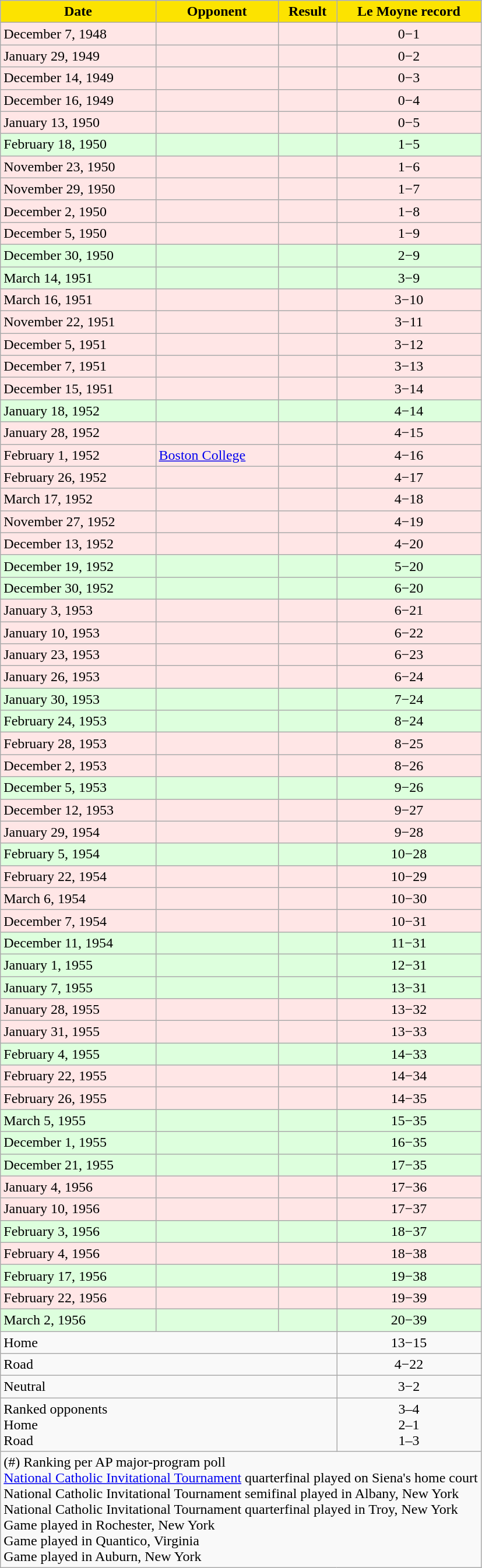<table class="wikitable sortable sticky-header">
<tr>
<th style="background-color:#fce300;"><span>Date</span></th>
<th style="background-color:#fce300;"><span>Opponent</span></th>
<th data-sort-type=number style="background-color:#fce300;"><span>Result</span></th>
<th class="unsortable" style="background-color:#fce300;"><span>Le Moyne record</span></th>
</tr>
<tr style="background:#FFE6E6;">
<td>December 7, 1948</td>
<td></td>
<td></td>
<td align=center>0−1</td>
</tr>
<tr style="background:#FFE6E6;">
<td>January 29, 1949</td>
<td></td>
<td></td>
<td align=center>0−2</td>
</tr>
<tr style="background:#FFE6E6;">
<td>December 14, 1949</td>
<td></td>
<td></td>
<td align=center>0−3</td>
</tr>
<tr style="background:#FFE6E6;">
<td>December 16, 1949</td>
<td></td>
<td></td>
<td align=center>0−4</td>
</tr>
<tr style="background:#FFE6E6;">
<td>January 13, 1950</td>
<td></td>
<td></td>
<td align=center>0−5</td>
</tr>
<tr style="background:#DDFFDD;">
<td>February 18, 1950</td>
<td></td>
<td></td>
<td align=center>1−5</td>
</tr>
<tr style="background:#FFE6E6;">
<td>November 23, 1950</td>
<td></td>
<td></td>
<td align=center>1−6</td>
</tr>
<tr style="background:#FFE6E6;">
<td>November 29, 1950</td>
<td></td>
<td></td>
<td align=center>1−7</td>
</tr>
<tr style="background:#FFE6E6;">
<td>December 2, 1950</td>
<td></td>
<td></td>
<td align=center>1−8</td>
</tr>
<tr style="background:#FFE6E6;">
<td>December 5, 1950</td>
<td></td>
<td></td>
<td align=center>1−9</td>
</tr>
<tr style="background:#DDFFDD;">
<td>December 30, 1950</td>
<td></td>
<td></td>
<td align=center>2−9</td>
</tr>
<tr style="background:#DDFFDD;">
<td>March 14, 1951</td>
<td></td>
<td></td>
<td align=center>3−9</td>
</tr>
<tr style="background:#FFE6E6;">
<td>March 16, 1951</td>
<td></td>
<td></td>
<td align=center>3−10</td>
</tr>
<tr style="background:#FFE6E6;">
<td>November 22, 1951</td>
<td></td>
<td></td>
<td align=center>3−11</td>
</tr>
<tr style="background:#FFE6E6;">
<td>December 5, 1951</td>
<td></td>
<td></td>
<td align=center>3−12</td>
</tr>
<tr style="background:#FFE6E6;">
<td>December 7, 1951</td>
<td></td>
<td></td>
<td align=center>3−13</td>
</tr>
<tr style="background:#FFE6E6;">
<td>December 15, 1951</td>
<td></td>
<td></td>
<td align=center>3−14</td>
</tr>
<tr style="background:#DDFFDD;">
<td>January 18, 1952</td>
<td></td>
<td></td>
<td align=center>4−14</td>
</tr>
<tr style="background:#FFE6E6;">
<td>January 28, 1952</td>
<td></td>
<td></td>
<td align=center>4−15</td>
</tr>
<tr style="background:#FFE6E6;">
<td>February 1, 1952</td>
<td><a href='#'>Boston College</a></td>
<td></td>
<td align=center>4−16</td>
</tr>
<tr style="background:#FFE6E6;">
<td>February 26, 1952</td>
<td></td>
<td></td>
<td align=center>4−17</td>
</tr>
<tr style="background:#FFE6E6;">
<td>March 17, 1952</td>
<td></td>
<td></td>
<td align=center>4−18</td>
</tr>
<tr style="background:#FFE6E6;">
<td>November 27, 1952</td>
<td></td>
<td></td>
<td align=center>4−19</td>
</tr>
<tr style="background:#FFE6E6;">
<td>December 13, 1952</td>
<td></td>
<td></td>
<td align=center>4−20</td>
</tr>
<tr style="background:#DDFFDD;">
<td>December 19, 1952</td>
<td></td>
<td></td>
<td align=center>5−20</td>
</tr>
<tr style="background:#DDFFDD;">
<td>December 30, 1952</td>
<td></td>
<td></td>
<td align=center>6−20</td>
</tr>
<tr style="background:#FFE6E6;">
<td>January 3, 1953</td>
<td></td>
<td></td>
<td align=center>6−21</td>
</tr>
<tr style="background:#FFE6E6;">
<td>January 10, 1953</td>
<td></td>
<td></td>
<td align=center>6−22</td>
</tr>
<tr style="background:#FFE6E6;">
<td>January 23, 1953</td>
<td></td>
<td></td>
<td align=center>6−23</td>
</tr>
<tr style="background:#FFE6E6;">
<td>January 26, 1953</td>
<td></td>
<td></td>
<td align=center>6−24</td>
</tr>
<tr style="background:#DDFFDD;">
<td>January 30, 1953</td>
<td></td>
<td></td>
<td align=center>7−24</td>
</tr>
<tr style="background:#DDFFDD;">
<td>February 24, 1953</td>
<td></td>
<td></td>
<td align=center>8−24</td>
</tr>
<tr style="background:#FFE6E6;">
<td>February 28, 1953</td>
<td></td>
<td></td>
<td align=center>8−25</td>
</tr>
<tr style="background:#FFE6E6;">
<td>December 2, 1953</td>
<td></td>
<td></td>
<td align=center>8−26</td>
</tr>
<tr style="background:#DDFFDD;">
<td>December 5, 1953</td>
<td></td>
<td></td>
<td align=center>9−26</td>
</tr>
<tr style="background:#FFE6E6;">
<td>December 12, 1953</td>
<td></td>
<td></td>
<td align=center>9−27</td>
</tr>
<tr style="background:#FFE6E6;">
<td>January 29, 1954</td>
<td></td>
<td></td>
<td align=center>9−28</td>
</tr>
<tr style="background:#DDFFDD;">
<td>February 5, 1954</td>
<td></td>
<td></td>
<td align=center>10−28</td>
</tr>
<tr style="background:#FFE6E6;">
<td>February 22, 1954</td>
<td></td>
<td></td>
<td align=center>10−29</td>
</tr>
<tr style="background:#FFE6E6;">
<td>March 6, 1954</td>
<td></td>
<td></td>
<td align=center>10−30</td>
</tr>
<tr style="background:#FFE6E6;">
<td>December 7, 1954</td>
<td></td>
<td></td>
<td align=center>10−31</td>
</tr>
<tr style="background:#DDFFDD;">
<td>December 11, 1954</td>
<td></td>
<td></td>
<td align=center>11−31</td>
</tr>
<tr style="background:#DDFFDD;">
<td>January 1, 1955</td>
<td></td>
<td></td>
<td align=center>12−31</td>
</tr>
<tr style="background:#DDFFDD;">
<td>January 7, 1955</td>
<td></td>
<td></td>
<td align=center>13−31</td>
</tr>
<tr style="background:#FFE6E6;">
<td>January 28, 1955</td>
<td></td>
<td></td>
<td align=center>13−32</td>
</tr>
<tr style="background:#FFE6E6;">
<td>January 31, 1955</td>
<td></td>
<td></td>
<td align=center>13−33</td>
</tr>
<tr style="background:#DDFFDD;">
<td>February 4, 1955</td>
<td></td>
<td></td>
<td align=center>14−33</td>
</tr>
<tr style="background:#FFE6E6;">
<td>February 22, 1955</td>
<td></td>
<td></td>
<td align=center>14−34</td>
</tr>
<tr style="background:#FFE6E6;">
<td>February 26, 1955</td>
<td></td>
<td></td>
<td align=center>14−35</td>
</tr>
<tr style="background:#DDFFDD;">
<td>March 5, 1955</td>
<td></td>
<td></td>
<td align=center>15−35</td>
</tr>
<tr style="background:#DDFFDD;">
<td>December 1, 1955</td>
<td></td>
<td></td>
<td align=center>16−35</td>
</tr>
<tr style="background:#DDFFDD;">
<td>December 21, 1955</td>
<td></td>
<td></td>
<td align=center>17−35</td>
</tr>
<tr style="background:#FFE6E6;">
<td>January 4, 1956</td>
<td></td>
<td></td>
<td align=center>17−36</td>
</tr>
<tr style="background:#FFE6E6;">
<td>January 10, 1956</td>
<td></td>
<td></td>
<td align=center>17−37</td>
</tr>
<tr style="background:#DDFFDD;">
<td>February 3, 1956</td>
<td></td>
<td></td>
<td align=center>18−37</td>
</tr>
<tr style="background:#FFE6E6;">
<td>February 4, 1956</td>
<td></td>
<td></td>
<td align=center>18−38</td>
</tr>
<tr style="background:#DDFFDD;">
<td>February 17, 1956</td>
<td></td>
<td></td>
<td align=center>19−38</td>
</tr>
<tr style="background:#FFE6E6;">
<td>February 22, 1956</td>
<td></td>
<td></td>
<td align=center>19−39</td>
</tr>
<tr style="background:#DDFFDD;">
<td>March 2, 1956</td>
<td></td>
<td></td>
<td align=center>20−39</td>
</tr>
<tr class="sortbottom">
<td colspan="3;">Home</td>
<td align=center>13−15</td>
</tr>
<tr class="sortbottom">
<td colspan="3;">Road</td>
<td align=center>4−22</td>
</tr>
<tr class="sortbottom">
<td colspan="3;">Neutral</td>
<td align=center>3−2</td>
</tr>
<tr class="sortbottom">
<td colspan="3;">Ranked opponents<br> Home<br> Road</td>
<td align=center>3–4<br>2–1<br>1–3</td>
</tr>
<tr class="sortbottom">
<td colspan="4;">(#) Ranking per AP major-program poll<br> <a href='#'>National Catholic Invitational Tournament</a> quarterfinal played on Siena's home court<br> National Catholic Invitational Tournament semifinal played in Albany, New York<br> National Catholic Invitational Tournament quarterfinal played in Troy, New York<br> Game played in Rochester, New York<br> Game played in Quantico, Virginia<br> Game played in Auburn, New York</td>
</tr>
</table>
